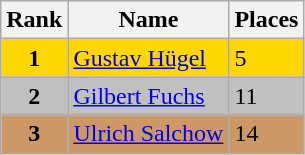<table class="wikitable">
<tr>
<th>Rank</th>
<th>Name</th>
<th>Places</th>
</tr>
<tr bgcolor="gold">
<td align="center"><strong>1</strong></td>
<td> <a href='#'>Gustav Hügel</a></td>
<td>5</td>
</tr>
<tr bgcolor="silver">
<td align="center"><strong>2</strong></td>
<td> <a href='#'>Gilbert Fuchs</a></td>
<td>11</td>
</tr>
<tr bgcolor="cc9966">
<td align="center"><strong>3</strong></td>
<td> <a href='#'>Ulrich Salchow</a></td>
<td>14</td>
</tr>
</table>
